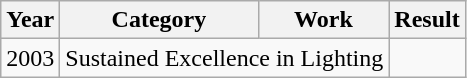<table class="wikitable sortable">
<tr>
<th>Year</th>
<th>Category</th>
<th>Work</th>
<th>Result</th>
</tr>
<tr>
<td>2003</td>
<td colspan="2">Sustained Excellence in Lighting</td>
<td></td>
</tr>
</table>
